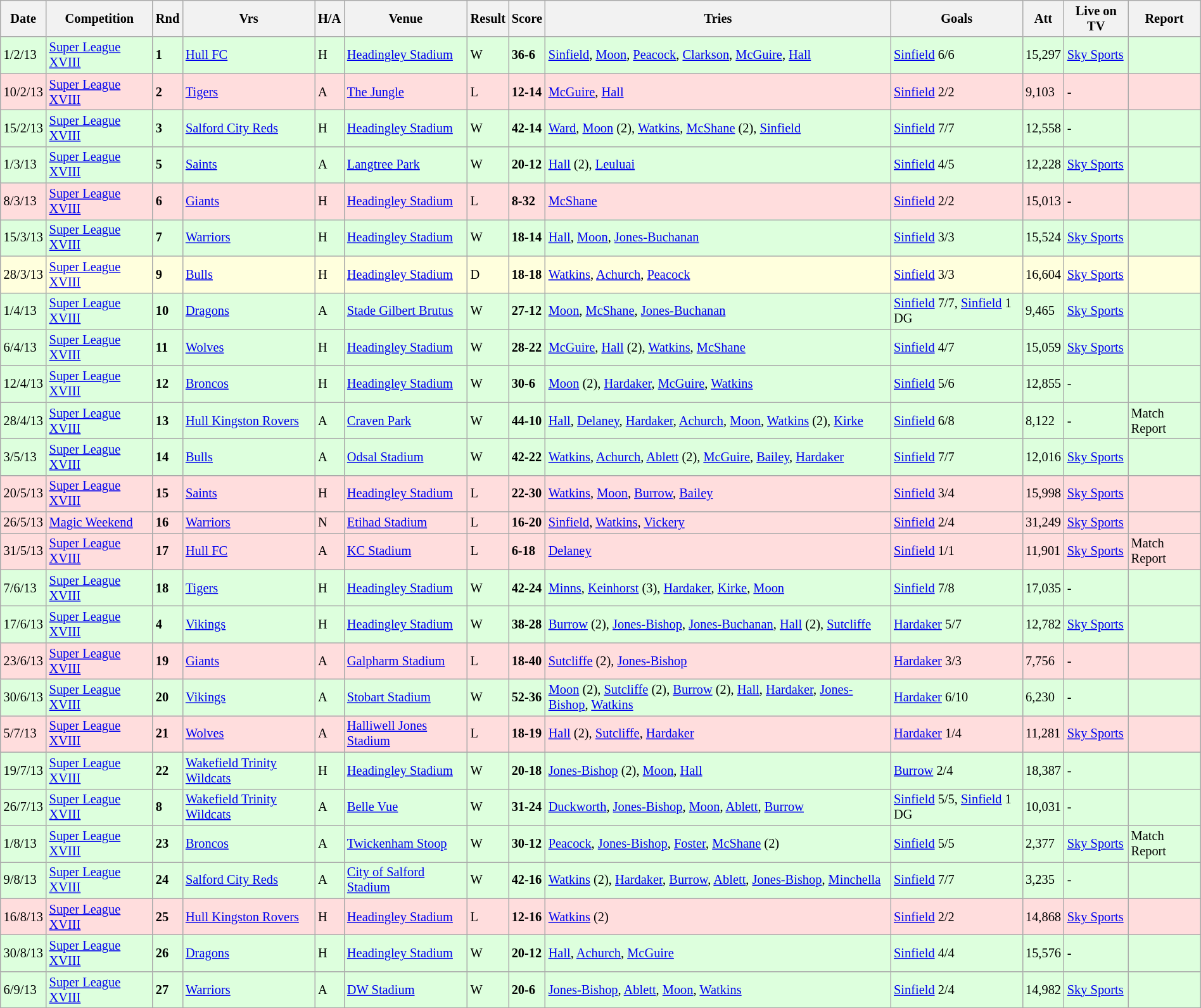<table class="wikitable" style="font-size:85%;" width="100%">
<tr>
<th>Date</th>
<th>Competition</th>
<th>Rnd</th>
<th>Vrs</th>
<th>H/A</th>
<th>Venue</th>
<th>Result</th>
<th>Score</th>
<th>Tries</th>
<th>Goals</th>
<th>Att</th>
<th>Live on TV</th>
<th>Report</th>
</tr>
<tr style="background:#ddffdd;" width=20 | >
<td>1/2/13</td>
<td><a href='#'>Super League XVIII</a></td>
<td><strong>1</strong></td>
<td><a href='#'>Hull FC</a></td>
<td>H</td>
<td><a href='#'>Headingley Stadium</a></td>
<td>W</td>
<td><strong>36-6</strong></td>
<td><a href='#'>Sinfield</a>, <a href='#'>Moon</a>, <a href='#'>Peacock</a>, <a href='#'>Clarkson</a>, <a href='#'>McGuire</a>, <a href='#'>Hall</a></td>
<td><a href='#'>Sinfield</a> 6/6</td>
<td>15,297</td>
<td><a href='#'>Sky Sports</a></td>
<td></td>
</tr>
<tr style="background:#ffdddd;" width=20 | >
<td>10/2/13</td>
<td><a href='#'>Super League XVIII</a></td>
<td><strong>2</strong></td>
<td><a href='#'>Tigers</a></td>
<td>A</td>
<td><a href='#'>The Jungle</a></td>
<td>L</td>
<td><strong>12-14</strong></td>
<td><a href='#'>McGuire</a>, <a href='#'>Hall</a></td>
<td><a href='#'>Sinfield</a> 2/2</td>
<td>9,103</td>
<td>-</td>
<td></td>
</tr>
<tr style="background:#ddffdd;" width=20 | >
<td>15/2/13</td>
<td><a href='#'>Super League XVIII</a></td>
<td><strong>3</strong></td>
<td><a href='#'>Salford City Reds</a></td>
<td>H</td>
<td><a href='#'>Headingley Stadium</a></td>
<td>W</td>
<td><strong>42-14</strong></td>
<td><a href='#'>Ward</a>, <a href='#'>Moon</a> (2), <a href='#'>Watkins</a>, <a href='#'>McShane</a> (2), <a href='#'>Sinfield</a></td>
<td><a href='#'>Sinfield</a> 7/7</td>
<td>12,558</td>
<td>-</td>
<td></td>
</tr>
<tr style="background:#ddffdd;" width=20 | >
<td>1/3/13</td>
<td><a href='#'>Super League XVIII</a></td>
<td><strong>5</strong></td>
<td><a href='#'>Saints</a></td>
<td>A</td>
<td><a href='#'>Langtree Park</a></td>
<td>W</td>
<td><strong>20-12</strong></td>
<td><a href='#'>Hall</a> (2), <a href='#'>Leuluai</a></td>
<td><a href='#'>Sinfield</a> 4/5</td>
<td>12,228</td>
<td><a href='#'>Sky Sports</a></td>
<td></td>
</tr>
<tr style="background:#ffdddd;" width=20 | >
<td>8/3/13</td>
<td><a href='#'>Super League XVIII</a></td>
<td><strong>6</strong></td>
<td><a href='#'>Giants</a></td>
<td>H</td>
<td><a href='#'>Headingley Stadium</a></td>
<td>L</td>
<td><strong>8-32</strong></td>
<td><a href='#'>McShane</a></td>
<td><a href='#'>Sinfield</a> 2/2</td>
<td>15,013</td>
<td>-</td>
<td></td>
</tr>
<tr style="background:#ddffdd;" width=20 | >
<td>15/3/13</td>
<td><a href='#'>Super League XVIII</a></td>
<td><strong>7</strong></td>
<td><a href='#'>Warriors</a></td>
<td>H</td>
<td><a href='#'>Headingley Stadium</a></td>
<td>W</td>
<td><strong>18-14</strong></td>
<td><a href='#'>Hall</a>, <a href='#'>Moon</a>, <a href='#'>Jones-Buchanan</a></td>
<td><a href='#'>Sinfield</a> 3/3</td>
<td>15,524</td>
<td><a href='#'>Sky Sports</a></td>
<td></td>
</tr>
<tr style="background:#ffffdd"  width=20 | >
<td>28/3/13</td>
<td><a href='#'>Super League XVIII</a></td>
<td><strong>9</strong></td>
<td><a href='#'>Bulls</a></td>
<td>H</td>
<td><a href='#'>Headingley Stadium</a></td>
<td>D</td>
<td><strong>18-18</strong></td>
<td><a href='#'>Watkins</a>, <a href='#'>Achurch</a>, <a href='#'>Peacock</a></td>
<td><a href='#'>Sinfield</a> 3/3</td>
<td>16,604</td>
<td><a href='#'>Sky Sports</a></td>
<td></td>
</tr>
<tr style="background:#ddffdd;" width=20 | >
<td>1/4/13</td>
<td><a href='#'>Super League XVIII</a></td>
<td><strong>10</strong></td>
<td><a href='#'>Dragons</a></td>
<td>A</td>
<td><a href='#'>Stade Gilbert Brutus</a></td>
<td>W</td>
<td><strong>27-12</strong></td>
<td><a href='#'>Moon</a>, <a href='#'>McShane</a>, <a href='#'>Jones-Buchanan</a></td>
<td><a href='#'>Sinfield</a> 7/7, <a href='#'>Sinfield</a> 1 DG</td>
<td>9,465</td>
<td><a href='#'>Sky Sports</a></td>
<td></td>
</tr>
<tr style="background:#ddffdd;" width=20 | >
<td>6/4/13</td>
<td><a href='#'>Super League XVIII</a></td>
<td><strong>11</strong></td>
<td><a href='#'>Wolves</a></td>
<td>H</td>
<td><a href='#'>Headingley Stadium</a></td>
<td>W</td>
<td><strong>28-22</strong></td>
<td><a href='#'>McGuire</a>, <a href='#'>Hall</a> (2), <a href='#'>Watkins</a>, <a href='#'>McShane</a></td>
<td><a href='#'>Sinfield</a> 4/7</td>
<td>15,059</td>
<td><a href='#'>Sky Sports</a></td>
<td></td>
</tr>
<tr style="background:#ddffdd;" width=20 | >
<td>12/4/13</td>
<td><a href='#'>Super League XVIII</a></td>
<td><strong>12</strong></td>
<td><a href='#'>Broncos</a></td>
<td>H</td>
<td><a href='#'>Headingley Stadium</a></td>
<td>W</td>
<td><strong>30-6</strong></td>
<td><a href='#'>Moon</a> (2), <a href='#'>Hardaker</a>, <a href='#'>McGuire</a>, <a href='#'>Watkins</a></td>
<td><a href='#'>Sinfield</a> 5/6</td>
<td>12,855</td>
<td>-</td>
<td></td>
</tr>
<tr style="background:#ddffdd;" width=20 | >
<td>28/4/13</td>
<td><a href='#'>Super League XVIII</a></td>
<td><strong>13</strong></td>
<td><a href='#'>Hull Kingston Rovers</a></td>
<td>A</td>
<td><a href='#'>Craven Park</a></td>
<td>W</td>
<td><strong>44-10</strong></td>
<td><a href='#'>Hall</a>, <a href='#'>Delaney</a>, <a href='#'>Hardaker</a>, <a href='#'>Achurch</a>, <a href='#'>Moon</a>, <a href='#'>Watkins</a> (2), <a href='#'>Kirke</a></td>
<td><a href='#'>Sinfield</a> 6/8</td>
<td>8,122</td>
<td>-</td>
<td>Match Report</td>
</tr>
<tr style="background:#ddffdd;" width=20 | >
<td>3/5/13</td>
<td><a href='#'>Super League XVIII</a></td>
<td><strong>14</strong></td>
<td><a href='#'>Bulls</a></td>
<td>A</td>
<td><a href='#'>Odsal Stadium</a></td>
<td>W</td>
<td><strong>42-22</strong></td>
<td><a href='#'>Watkins</a>, <a href='#'>Achurch</a>, <a href='#'>Ablett</a> (2), <a href='#'>McGuire</a>, <a href='#'>Bailey</a>, <a href='#'>Hardaker</a></td>
<td><a href='#'>Sinfield</a> 7/7</td>
<td>12,016</td>
<td><a href='#'>Sky Sports</a></td>
<td></td>
</tr>
<tr style="background:#ffdddd;" width=20 | >
<td>20/5/13</td>
<td><a href='#'>Super League XVIII</a></td>
<td><strong>15</strong></td>
<td><a href='#'>Saints</a></td>
<td>H</td>
<td><a href='#'>Headingley Stadium</a></td>
<td>L</td>
<td><strong>22-30</strong></td>
<td><a href='#'>Watkins</a>, <a href='#'>Moon</a>, <a href='#'>Burrow</a>, <a href='#'>Bailey</a></td>
<td><a href='#'>Sinfield</a> 3/4</td>
<td>15,998</td>
<td><a href='#'>Sky Sports</a></td>
<td></td>
</tr>
<tr style="background:#ffdddd;" width=20 | >
<td>26/5/13</td>
<td><a href='#'>Magic Weekend</a></td>
<td><strong>16</strong></td>
<td><a href='#'>Warriors</a></td>
<td>N</td>
<td><a href='#'>Etihad Stadium</a></td>
<td>L</td>
<td><strong>16-20</strong></td>
<td><a href='#'>Sinfield</a>, <a href='#'>Watkins</a>, <a href='#'>Vickery</a></td>
<td><a href='#'>Sinfield</a> 2/4</td>
<td>31,249</td>
<td><a href='#'>Sky Sports</a></td>
<td></td>
</tr>
<tr style="background:#ffdddd;" width=20 | >
<td>31/5/13</td>
<td><a href='#'>Super League XVIII</a></td>
<td><strong>17</strong></td>
<td><a href='#'>Hull FC</a></td>
<td>A</td>
<td><a href='#'>KC Stadium</a></td>
<td>L</td>
<td><strong>6-18</strong></td>
<td><a href='#'>Delaney</a></td>
<td><a href='#'>Sinfield</a> 1/1</td>
<td>11,901</td>
<td><a href='#'>Sky Sports</a></td>
<td>Match Report</td>
</tr>
<tr style="background:#ddffdd;" width=20 | >
<td>7/6/13</td>
<td><a href='#'>Super League XVIII</a></td>
<td><strong>18</strong></td>
<td><a href='#'>Tigers</a></td>
<td>H</td>
<td><a href='#'>Headingley Stadium</a></td>
<td>W</td>
<td><strong>42-24</strong></td>
<td><a href='#'>Minns</a>, <a href='#'>Keinhorst</a> (3), <a href='#'>Hardaker</a>, <a href='#'>Kirke</a>, <a href='#'>Moon</a></td>
<td><a href='#'>Sinfield</a> 7/8</td>
<td>17,035</td>
<td>-</td>
<td></td>
</tr>
<tr style="background:#ddffdd;" width=20 | >
<td>17/6/13</td>
<td><a href='#'>Super League XVIII</a></td>
<td><strong>4</strong></td>
<td><a href='#'>Vikings</a></td>
<td>H</td>
<td><a href='#'>Headingley Stadium</a></td>
<td>W</td>
<td><strong>38-28</strong></td>
<td><a href='#'>Burrow</a> (2), <a href='#'>Jones-Bishop</a>, <a href='#'>Jones-Buchanan</a>, <a href='#'>Hall</a> (2), <a href='#'>Sutcliffe</a></td>
<td><a href='#'>Hardaker</a> 5/7</td>
<td>12,782</td>
<td><a href='#'>Sky Sports</a></td>
<td></td>
</tr>
<tr style="background:#ffdddd;" width=20 | >
<td>23/6/13</td>
<td><a href='#'>Super League XVIII</a></td>
<td><strong>19</strong></td>
<td><a href='#'>Giants</a></td>
<td>A</td>
<td><a href='#'>Galpharm Stadium</a></td>
<td>L</td>
<td><strong>18-40</strong></td>
<td><a href='#'>Sutcliffe</a> (2), <a href='#'>Jones-Bishop</a></td>
<td><a href='#'>Hardaker</a> 3/3</td>
<td>7,756</td>
<td>-</td>
<td></td>
</tr>
<tr style="background:#ddffdd;" width=20 | >
<td>30/6/13</td>
<td><a href='#'>Super League XVIII</a></td>
<td><strong>20</strong></td>
<td><a href='#'>Vikings</a></td>
<td>A</td>
<td><a href='#'>Stobart Stadium</a></td>
<td>W</td>
<td><strong>52-36</strong></td>
<td><a href='#'>Moon</a> (2), <a href='#'>Sutcliffe</a> (2), <a href='#'>Burrow</a> (2), <a href='#'>Hall</a>, <a href='#'>Hardaker</a>, <a href='#'>Jones-Bishop</a>, <a href='#'>Watkins</a></td>
<td><a href='#'>Hardaker</a> 6/10</td>
<td>6,230</td>
<td>-</td>
<td></td>
</tr>
<tr style="background:#ffdddd;" width=20 | >
<td>5/7/13</td>
<td><a href='#'>Super League XVIII</a></td>
<td><strong>21</strong></td>
<td><a href='#'>Wolves</a></td>
<td>A</td>
<td><a href='#'>Halliwell Jones Stadium</a></td>
<td>L</td>
<td><strong>18-19</strong></td>
<td><a href='#'>Hall</a> (2), <a href='#'>Sutcliffe</a>, <a href='#'>Hardaker</a></td>
<td><a href='#'>Hardaker</a> 1/4</td>
<td>11,281</td>
<td><a href='#'>Sky Sports</a></td>
<td></td>
</tr>
<tr style="background:#ddffdd;" width=20 | >
<td>19/7/13</td>
<td><a href='#'>Super League XVIII</a></td>
<td><strong>22</strong></td>
<td><a href='#'>Wakefield Trinity Wildcats</a></td>
<td>H</td>
<td><a href='#'>Headingley Stadium</a></td>
<td>W</td>
<td><strong>20-18</strong></td>
<td><a href='#'>Jones-Bishop</a> (2), <a href='#'>Moon</a>, <a href='#'>Hall</a></td>
<td><a href='#'>Burrow</a> 2/4</td>
<td>18,387</td>
<td>-</td>
<td></td>
</tr>
<tr style="background:#ddffdd;" width=20 | >
<td>26/7/13</td>
<td><a href='#'>Super League XVIII</a></td>
<td><strong>8</strong></td>
<td><a href='#'>Wakefield Trinity Wildcats</a></td>
<td>A</td>
<td><a href='#'>Belle Vue</a></td>
<td>W</td>
<td><strong>31-24</strong></td>
<td><a href='#'>Duckworth</a>, <a href='#'>Jones-Bishop</a>, <a href='#'>Moon</a>, <a href='#'>Ablett</a>, <a href='#'>Burrow</a></td>
<td><a href='#'>Sinfield</a> 5/5, <a href='#'>Sinfield</a> 1 DG</td>
<td>10,031</td>
<td>-</td>
<td></td>
</tr>
<tr style="background:#ddffdd;" width=20 | >
<td>1/8/13</td>
<td><a href='#'>Super League XVIII</a></td>
<td><strong>23</strong></td>
<td><a href='#'>Broncos</a></td>
<td>A</td>
<td><a href='#'>Twickenham Stoop</a></td>
<td>W</td>
<td><strong>30-12</strong></td>
<td><a href='#'>Peacock</a>, <a href='#'>Jones-Bishop</a>, <a href='#'>Foster</a>, <a href='#'>McShane</a> (2)</td>
<td><a href='#'>Sinfield</a> 5/5</td>
<td>2,377</td>
<td><a href='#'>Sky Sports</a></td>
<td>Match Report</td>
</tr>
<tr style="background:#ddffdd;" width=20 | >
<td>9/8/13</td>
<td><a href='#'>Super League XVIII</a></td>
<td><strong>24</strong></td>
<td><a href='#'>Salford City Reds</a></td>
<td>A</td>
<td><a href='#'>City of Salford Stadium</a></td>
<td>W</td>
<td><strong>42-16</strong></td>
<td><a href='#'>Watkins</a> (2), <a href='#'>Hardaker</a>, <a href='#'>Burrow</a>, <a href='#'>Ablett</a>, <a href='#'>Jones-Bishop</a>, <a href='#'>Minchella</a></td>
<td><a href='#'>Sinfield</a> 7/7</td>
<td>3,235</td>
<td>-</td>
<td></td>
</tr>
<tr style="background:#ffdddd;" width=20 | >
<td>16/8/13</td>
<td><a href='#'>Super League XVIII</a></td>
<td><strong>25</strong></td>
<td><a href='#'>Hull Kingston Rovers</a></td>
<td>H</td>
<td><a href='#'>Headingley Stadium</a></td>
<td>L</td>
<td><strong>12-16</strong></td>
<td><a href='#'>Watkins</a> (2)</td>
<td><a href='#'>Sinfield</a> 2/2</td>
<td>14,868</td>
<td><a href='#'>Sky Sports</a></td>
<td></td>
</tr>
<tr style="background:#ddffdd;" width=20 | >
<td>30/8/13</td>
<td><a href='#'>Super League XVIII</a></td>
<td><strong>26</strong></td>
<td><a href='#'>Dragons</a></td>
<td>H</td>
<td><a href='#'>Headingley Stadium</a></td>
<td>W</td>
<td><strong>20-12</strong></td>
<td><a href='#'>Hall</a>, <a href='#'>Achurch</a>, <a href='#'>McGuire</a></td>
<td><a href='#'>Sinfield</a> 4/4</td>
<td>15,576</td>
<td>-</td>
<td></td>
</tr>
<tr style="background:#ddffdd;" width=20 | >
<td>6/9/13</td>
<td><a href='#'>Super League XVIII</a></td>
<td><strong>27</strong></td>
<td><a href='#'>Warriors</a></td>
<td>A</td>
<td><a href='#'>DW Stadium</a></td>
<td>W</td>
<td><strong>20-6</strong></td>
<td><a href='#'>Jones-Bishop</a>, <a href='#'>Ablett</a>, <a href='#'>Moon</a>, <a href='#'>Watkins</a></td>
<td><a href='#'>Sinfield</a> 2/4</td>
<td>14,982</td>
<td><a href='#'>Sky Sports</a></td>
<td></td>
</tr>
<tr>
</tr>
</table>
